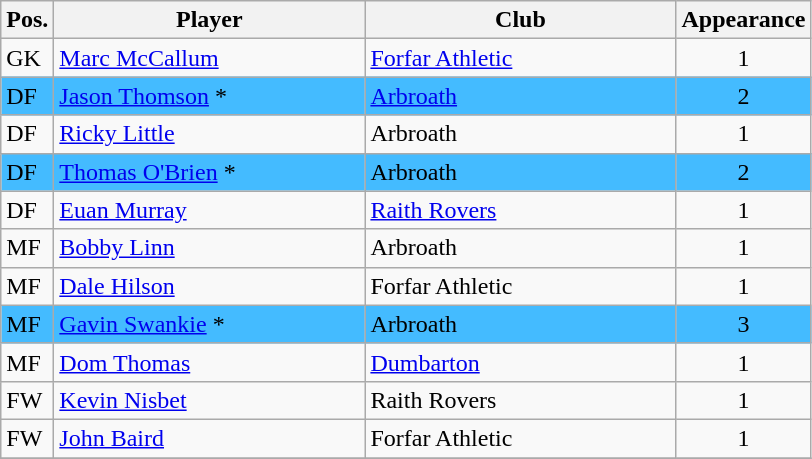<table class="wikitable">
<tr>
<th>Pos.</th>
<th>Player</th>
<th>Club</th>
<th>Appearance</th>
</tr>
<tr>
<td>GK</td>
<td style="width:200px;"><a href='#'>Marc McCallum</a></td>
<td style="width:200px;"><a href='#'>Forfar Athletic</a></td>
<td align="center">1</td>
</tr>
<tr style="background:#44bbff;">
<td>DF</td>
<td><a href='#'>Jason Thomson</a> *</td>
<td><a href='#'>Arbroath</a></td>
<td align="center">2</td>
</tr>
<tr>
<td>DF</td>
<td><a href='#'>Ricky Little</a></td>
<td>Arbroath</td>
<td align="center">1</td>
</tr>
<tr style="background:#44bbff;">
<td>DF</td>
<td><a href='#'>Thomas O'Brien</a> *</td>
<td>Arbroath</td>
<td align="center">2</td>
</tr>
<tr>
<td>DF</td>
<td><a href='#'>Euan Murray</a></td>
<td><a href='#'>Raith Rovers</a></td>
<td align="center">1</td>
</tr>
<tr>
<td>MF</td>
<td><a href='#'>Bobby Linn</a></td>
<td>Arbroath</td>
<td align="center">1</td>
</tr>
<tr>
<td>MF</td>
<td><a href='#'>Dale Hilson</a></td>
<td>Forfar Athletic</td>
<td align="center">1</td>
</tr>
<tr style="background:#44bbff;">
<td>MF</td>
<td><a href='#'>Gavin Swankie</a> *</td>
<td>Arbroath</td>
<td align="center">3</td>
</tr>
<tr>
<td>MF</td>
<td><a href='#'>Dom Thomas</a></td>
<td><a href='#'>Dumbarton</a></td>
<td align="center">1</td>
</tr>
<tr>
<td>FW</td>
<td><a href='#'>Kevin Nisbet</a></td>
<td>Raith Rovers</td>
<td align="center">1</td>
</tr>
<tr>
<td>FW</td>
<td><a href='#'>John Baird</a></td>
<td>Forfar Athletic</td>
<td align="center">1</td>
</tr>
<tr>
</tr>
</table>
